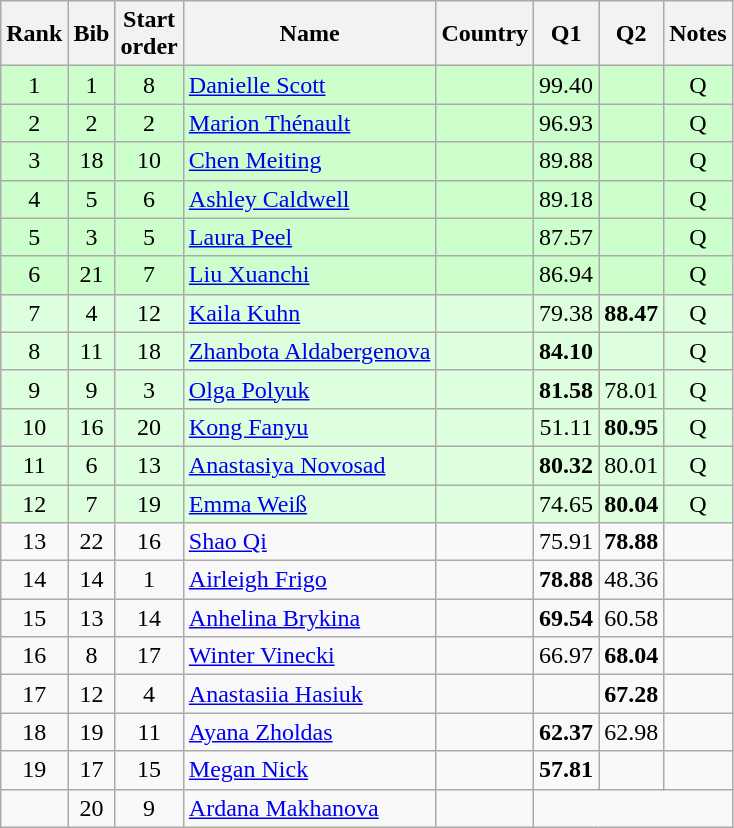<table class="wikitable sortable" style="text-align:center">
<tr>
<th>Rank</th>
<th>Bib</th>
<th>Start<br>order</th>
<th>Name</th>
<th>Country</th>
<th>Q1</th>
<th>Q2</th>
<th>Notes</th>
</tr>
<tr bgcolor=ccffcc>
<td>1</td>
<td>1</td>
<td>8</td>
<td align=left><a href='#'>Danielle Scott</a></td>
<td align=left></td>
<td>99.40</td>
<td></td>
<td>Q</td>
</tr>
<tr bgcolor=ccffcc>
<td>2</td>
<td>2</td>
<td>2</td>
<td align=left><a href='#'>Marion Thénault</a></td>
<td align=left></td>
<td>96.93</td>
<td></td>
<td>Q</td>
</tr>
<tr bgcolor=ccffcc>
<td>3</td>
<td>18</td>
<td>10</td>
<td align=left><a href='#'>Chen Meiting</a></td>
<td align=left></td>
<td>89.88</td>
<td></td>
<td>Q</td>
</tr>
<tr bgcolor=ccffcc>
<td>4</td>
<td>5</td>
<td>6</td>
<td align=left><a href='#'>Ashley Caldwell</a></td>
<td align=left></td>
<td>89.18</td>
<td></td>
<td>Q</td>
</tr>
<tr bgcolor=ccffcc>
<td>5</td>
<td>3</td>
<td>5</td>
<td align=left><a href='#'>Laura Peel</a></td>
<td align=left></td>
<td>87.57</td>
<td></td>
<td>Q</td>
</tr>
<tr bgcolor=ccffcc>
<td>6</td>
<td>21</td>
<td>7</td>
<td align=left><a href='#'>Liu Xuanchi</a></td>
<td align=left></td>
<td>86.94</td>
<td></td>
<td>Q</td>
</tr>
<tr bgcolor=ddffdd>
<td>7</td>
<td>4</td>
<td>12</td>
<td align=left><a href='#'>Kaila Kuhn</a></td>
<td align=left></td>
<td>79.38</td>
<td><strong>88.47</strong></td>
<td>Q</td>
</tr>
<tr bgcolor=ddffdd>
<td>8</td>
<td>11</td>
<td>18</td>
<td align=left><a href='#'>Zhanbota Aldabergenova</a></td>
<td align=left></td>
<td><strong>84.10</strong></td>
<td></td>
<td>Q</td>
</tr>
<tr bgcolor=ddffdd>
<td>9</td>
<td>9</td>
<td>3</td>
<td align=left><a href='#'>Olga Polyuk</a></td>
<td align=left></td>
<td><strong>81.58</strong></td>
<td>78.01</td>
<td>Q</td>
</tr>
<tr bgcolor=ddffdd>
<td>10</td>
<td>16</td>
<td>20</td>
<td align=left><a href='#'>Kong Fanyu</a></td>
<td align=left></td>
<td>51.11</td>
<td><strong>80.95</strong></td>
<td>Q</td>
</tr>
<tr bgcolor=ddffdd>
<td>11</td>
<td>6</td>
<td>13</td>
<td align=left><a href='#'>Anastasiya Novosad</a></td>
<td align=left></td>
<td><strong>80.32</strong></td>
<td>80.01</td>
<td>Q</td>
</tr>
<tr bgcolor=ddffdd>
<td>12</td>
<td>7</td>
<td>19</td>
<td align=left><a href='#'>Emma Weiß</a></td>
<td align=left></td>
<td>74.65</td>
<td><strong>80.04</strong></td>
<td>Q</td>
</tr>
<tr>
<td>13</td>
<td>22</td>
<td>16</td>
<td align=left><a href='#'>Shao Qi</a></td>
<td align=left></td>
<td>75.91</td>
<td><strong>78.88</strong></td>
<td></td>
</tr>
<tr>
<td>14</td>
<td>14</td>
<td>1</td>
<td align=left><a href='#'>Airleigh Frigo</a></td>
<td align=left></td>
<td><strong>78.88</strong></td>
<td>48.36</td>
<td></td>
</tr>
<tr>
<td>15</td>
<td>13</td>
<td>14</td>
<td align=left><a href='#'>Anhelina Brykina</a></td>
<td align=left></td>
<td><strong>69.54</strong></td>
<td>60.58</td>
<td></td>
</tr>
<tr>
<td>16</td>
<td>8</td>
<td>17</td>
<td align=left><a href='#'>Winter Vinecki</a></td>
<td align=left></td>
<td>66.97</td>
<td><strong>68.04</strong></td>
<td></td>
</tr>
<tr>
<td>17</td>
<td>12</td>
<td>4</td>
<td align=left><a href='#'>Anastasiia Hasiuk</a></td>
<td align=left></td>
<td></td>
<td><strong>67.28</strong></td>
<td></td>
</tr>
<tr>
<td>18</td>
<td>19</td>
<td>11</td>
<td align=left><a href='#'>Ayana Zholdas</a></td>
<td align=left></td>
<td><strong>62.37</strong></td>
<td>62.98</td>
<td></td>
</tr>
<tr>
<td>19</td>
<td>17</td>
<td>15</td>
<td align=left><a href='#'>Megan Nick</a></td>
<td align=left></td>
<td><strong>57.81</strong></td>
<td></td>
<td></td>
</tr>
<tr>
<td></td>
<td>20</td>
<td>9</td>
<td align=left><a href='#'>Ardana Makhanova</a></td>
<td align=left></td>
<td colspan=3></td>
</tr>
</table>
